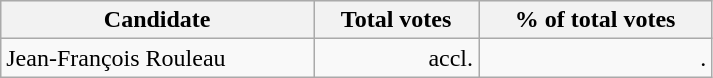<table style="width:475px;" class="wikitable">
<tr bgcolor="#EEEEEE">
<th align="left">Candidate</th>
<th align="right">Total votes</th>
<th align="right">% of total votes</th>
</tr>
<tr>
<td align="left">Jean-François Rouleau</td>
<td align="right">accl.</td>
<td align="right">.</td>
</tr>
</table>
